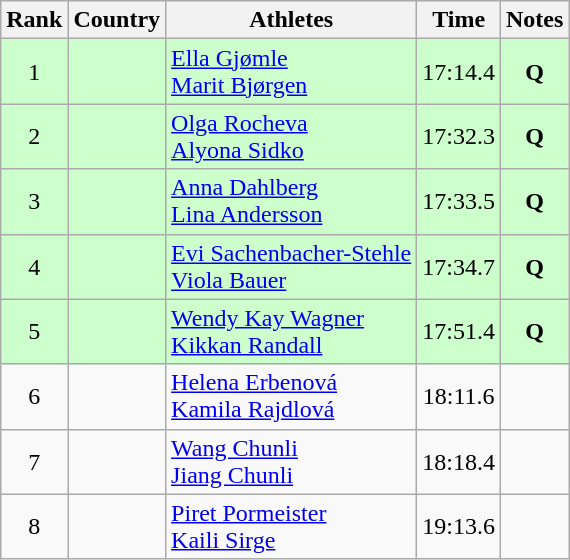<table class="wikitable sortable" style="text-align:center">
<tr>
<th>Rank</th>
<th>Country</th>
<th>Athletes</th>
<th>Time</th>
<th>Notes</th>
</tr>
<tr bgcolor="#ccffcc">
<td>1</td>
<td align="left"></td>
<td align="left"><a href='#'>Ella Gjømle</a><br> <a href='#'>Marit Bjørgen</a></td>
<td>17:14.4</td>
<td><strong>Q</strong></td>
</tr>
<tr bgcolor="#ccffcc">
<td>2</td>
<td align="left"></td>
<td align="left"><a href='#'>Olga Rocheva</a><br> <a href='#'>Alyona Sidko</a></td>
<td>17:32.3</td>
<td><strong>Q</strong></td>
</tr>
<tr bgcolor="#ccffcc">
<td>3</td>
<td align="left"></td>
<td align="left"><a href='#'>Anna Dahlberg</a><br> <a href='#'>Lina Andersson</a></td>
<td>17:33.5</td>
<td><strong>Q</strong></td>
</tr>
<tr bgcolor="#ccffcc">
<td>4</td>
<td align="left"></td>
<td align="left"><a href='#'>Evi Sachenbacher-Stehle</a><br> <a href='#'>Viola Bauer</a></td>
<td>17:34.7</td>
<td><strong>Q</strong></td>
</tr>
<tr bgcolor="#ccffcc">
<td>5</td>
<td align="left"></td>
<td align="left"><a href='#'>Wendy Kay Wagner</a><br> <a href='#'>Kikkan Randall</a></td>
<td>17:51.4</td>
<td><strong>Q</strong></td>
</tr>
<tr>
<td>6</td>
<td align="left"></td>
<td align="left"><a href='#'>Helena Erbenová</a><br> <a href='#'>Kamila Rajdlová</a></td>
<td>18:11.6</td>
<td></td>
</tr>
<tr>
<td>7</td>
<td align="left"></td>
<td align="left"><a href='#'>Wang Chunli</a><br> <a href='#'>Jiang Chunli</a></td>
<td>18:18.4</td>
<td></td>
</tr>
<tr>
<td>8</td>
<td align="left"></td>
<td align="left"><a href='#'>Piret Pormeister</a><br> <a href='#'>Kaili Sirge</a></td>
<td>19:13.6</td>
<td></td>
</tr>
</table>
